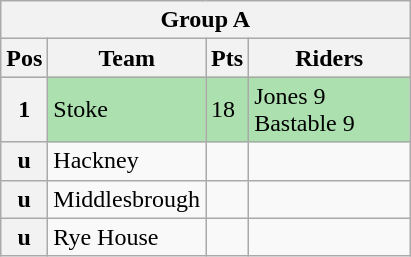<table class="wikitable">
<tr>
<th colspan="4">Group A</th>
</tr>
<tr>
<th width=20>Pos</th>
<th width=80>Team</th>
<th width=20>Pts</th>
<th width=100>Riders</th>
</tr>
<tr style="background:#ACE1AF;">
<th>1</th>
<td>Stoke</td>
<td>18</td>
<td>Jones 9<br>Bastable 9</td>
</tr>
<tr>
<th>u</th>
<td>Hackney</td>
<td></td>
<td></td>
</tr>
<tr>
<th>u</th>
<td>Middlesbrough</td>
<td></td>
<td></td>
</tr>
<tr>
<th>u</th>
<td>Rye House</td>
<td></td>
<td></td>
</tr>
</table>
